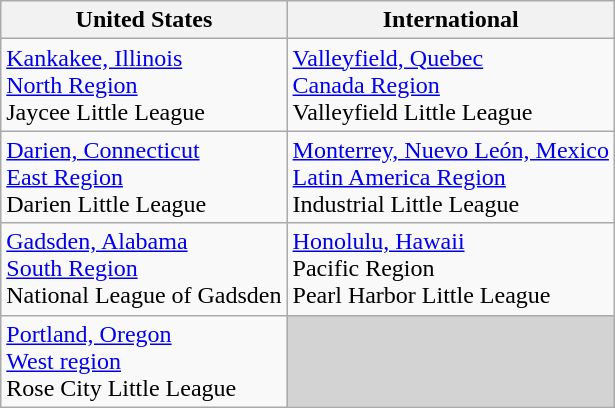<table class="wikitable">
<tr>
<th>United States</th>
<th>International</th>
</tr>
<tr>
<td> <a href='#'>Kankakee, Illinois</a><br><a href='#'>North Region</a><br>Jaycee Little League</td>
<td> <a href='#'>Valleyfield, Quebec</a><br> <a href='#'>Canada Region</a><br>Valleyfield Little League</td>
</tr>
<tr>
<td> <a href='#'>Darien, Connecticut</a><br><a href='#'>East Region</a><br>Darien Little League</td>
<td> <a href='#'>Monterrey, Nuevo León, Mexico</a><br><a href='#'>Latin America Region</a><br>Industrial  Little League</td>
</tr>
<tr>
<td> <a href='#'>Gadsden, Alabama</a><br><a href='#'>South Region</a><br>National League of Gadsden</td>
<td> <a href='#'>Honolulu, Hawaii</a><br>Pacific Region<br>Pearl Harbor  Little League</td>
</tr>
<tr>
<td> <a href='#'>Portland, Oregon</a><br><a href='#'>West region</a><br>Rose City Little League</td>
<td bgcolor=lightgrey> </td>
</tr>
</table>
